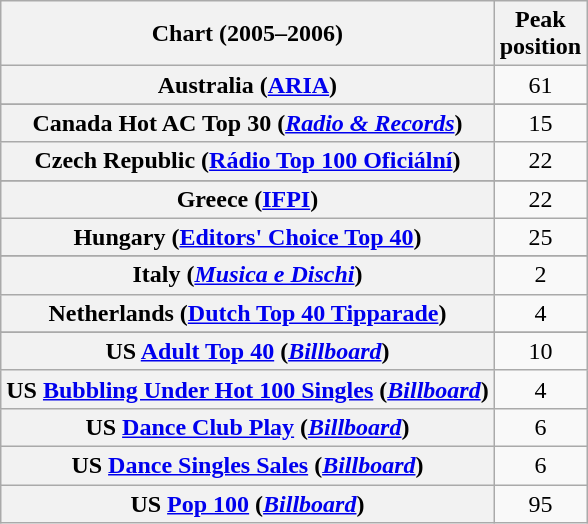<table class="wikitable sortable plainrowheaders" style="text-align:center">
<tr>
<th scope="col">Chart (2005–2006)</th>
<th scope="col">Peak<br>position</th>
</tr>
<tr>
<th scope="row">Australia (<a href='#'>ARIA</a>)</th>
<td>61</td>
</tr>
<tr>
</tr>
<tr>
</tr>
<tr>
</tr>
<tr>
<th scope="row">Canada Hot AC Top 30 (<em><a href='#'>Radio & Records</a></em>)</th>
<td align="center">15</td>
</tr>
<tr>
<th scope="row">Czech Republic (<a href='#'>Rádio Top 100 Oficiální</a>)</th>
<td>22</td>
</tr>
<tr>
</tr>
<tr>
</tr>
<tr>
<th scope="row">Greece (<a href='#'>IFPI</a>)</th>
<td>22</td>
</tr>
<tr>
<th scope="row">Hungary (<a href='#'>Editors' Choice Top 40</a>)</th>
<td>25</td>
</tr>
<tr>
</tr>
<tr>
<th scope="row">Italy (<em><a href='#'>Musica e Dischi</a></em>)</th>
<td>2</td>
</tr>
<tr>
<th scope="row">Netherlands (<a href='#'>Dutch Top 40 Tipparade</a>)</th>
<td>4</td>
</tr>
<tr>
</tr>
<tr>
</tr>
<tr>
</tr>
<tr>
</tr>
<tr>
</tr>
<tr>
</tr>
<tr>
<th scope="row">US <a href='#'>Adult Top 40</a> (<em><a href='#'>Billboard</a></em>)</th>
<td>10</td>
</tr>
<tr>
<th scope="row">US <a href='#'>Bubbling Under Hot 100 Singles</a> (<em><a href='#'>Billboard</a></em>)</th>
<td>4</td>
</tr>
<tr>
<th scope="row">US <a href='#'>Dance Club Play</a> (<em><a href='#'>Billboard</a></em>)</th>
<td>6</td>
</tr>
<tr>
<th scope="row">US <a href='#'>Dance Singles Sales</a> (<em><a href='#'>Billboard</a></em>)</th>
<td>6</td>
</tr>
<tr>
<th scope="row">US <a href='#'>Pop 100</a> (<em><a href='#'>Billboard</a></em>)</th>
<td>95</td>
</tr>
</table>
